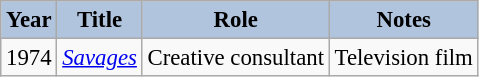<table class="wikitable" style="font-size:95%;">
<tr>
<th style="background:#B0C4DE;">Year</th>
<th style="background:#B0C4DE;">Title</th>
<th style="background:#B0C4DE;">Role</th>
<th style="background:#B0C4DE;">Notes</th>
</tr>
<tr>
<td>1974</td>
<td><em><a href='#'>Savages</a></em></td>
<td>Creative consultant</td>
<td>Television film</td>
</tr>
</table>
